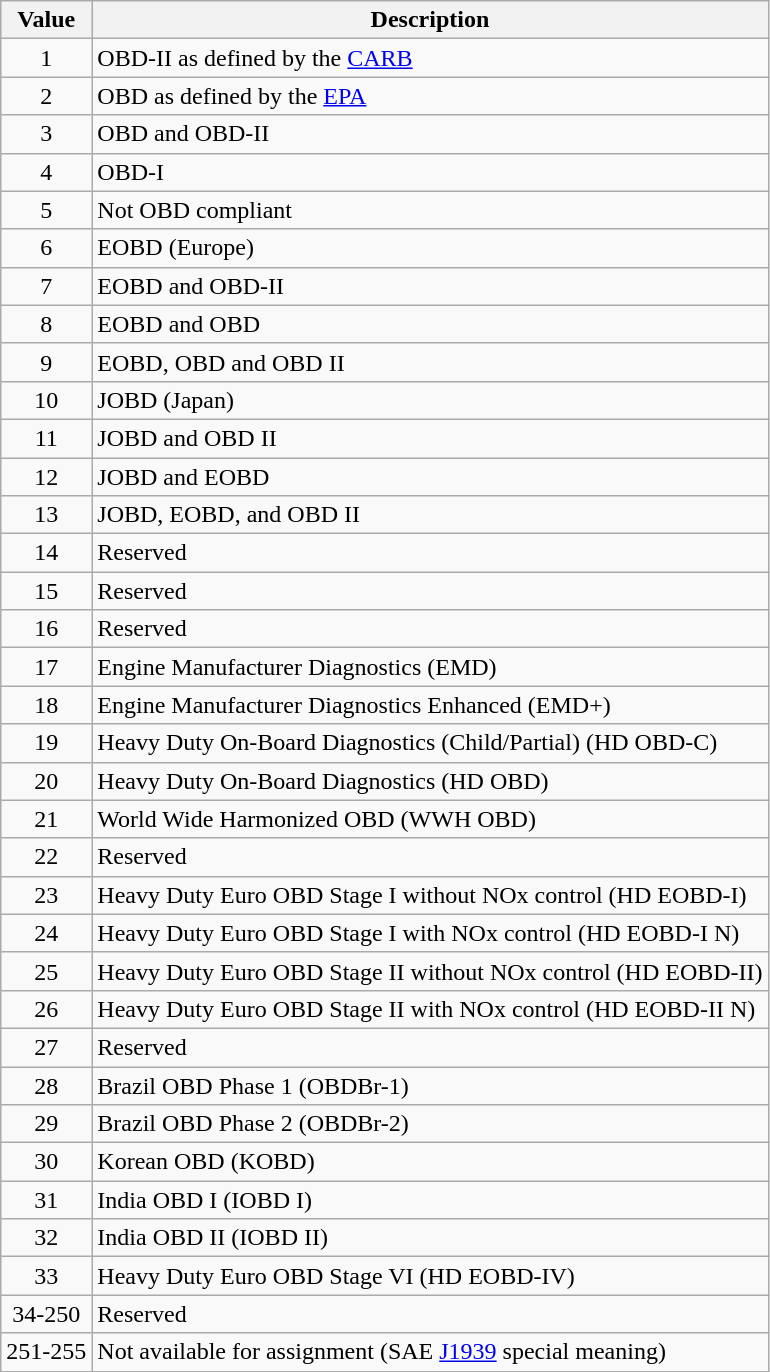<table class="wikitable">
<tr>
<th>Value</th>
<th>Description</th>
</tr>
<tr>
<td align="center">1</td>
<td>OBD-II as defined by the <a href='#'>CARB</a></td>
</tr>
<tr>
<td align="center">2</td>
<td>OBD as defined by the <a href='#'>EPA</a></td>
</tr>
<tr>
<td align="center">3</td>
<td>OBD and OBD-II</td>
</tr>
<tr>
<td align="center">4</td>
<td>OBD-I</td>
</tr>
<tr>
<td align="center">5</td>
<td>Not OBD compliant</td>
</tr>
<tr>
<td align="center">6</td>
<td>EOBD (Europe)</td>
</tr>
<tr>
<td align="center">7</td>
<td>EOBD and OBD-II</td>
</tr>
<tr>
<td align="center">8</td>
<td>EOBD and OBD</td>
</tr>
<tr>
<td align="center">9</td>
<td>EOBD, OBD and OBD II</td>
</tr>
<tr>
<td align="center">10</td>
<td>JOBD (Japan)</td>
</tr>
<tr>
<td align="center">11</td>
<td>JOBD and OBD II</td>
</tr>
<tr>
<td align="center">12</td>
<td>JOBD and EOBD</td>
</tr>
<tr>
<td align="center">13</td>
<td>JOBD, EOBD, and OBD II</td>
</tr>
<tr>
<td align="center">14</td>
<td>Reserved</td>
</tr>
<tr>
<td align="center">15</td>
<td>Reserved</td>
</tr>
<tr>
<td align="center">16</td>
<td>Reserved</td>
</tr>
<tr>
<td align="center">17</td>
<td>Engine Manufacturer Diagnostics (EMD)</td>
</tr>
<tr>
<td align="center">18</td>
<td>Engine Manufacturer Diagnostics Enhanced (EMD+)</td>
</tr>
<tr>
<td align="center">19</td>
<td>Heavy Duty On-Board Diagnostics (Child/Partial) (HD OBD-C)</td>
</tr>
<tr>
<td align="center">20</td>
<td>Heavy Duty On-Board Diagnostics (HD OBD)</td>
</tr>
<tr>
<td align="center">21</td>
<td>World Wide Harmonized OBD (WWH OBD)</td>
</tr>
<tr>
<td align="center">22</td>
<td>Reserved</td>
</tr>
<tr>
<td align="center">23</td>
<td>Heavy Duty Euro OBD Stage I without NOx control (HD EOBD-I)</td>
</tr>
<tr>
<td align="center">24</td>
<td>Heavy Duty Euro OBD Stage I with NOx control (HD EOBD-I N)</td>
</tr>
<tr>
<td align="center">25</td>
<td>Heavy Duty Euro OBD Stage II without NOx control (HD EOBD-II)</td>
</tr>
<tr>
<td align="center">26</td>
<td>Heavy Duty Euro OBD Stage II with NOx control (HD EOBD-II N)</td>
</tr>
<tr>
<td align="center">27</td>
<td>Reserved</td>
</tr>
<tr>
<td align="center">28</td>
<td>Brazil OBD Phase 1 (OBDBr-1)</td>
</tr>
<tr>
<td align="center">29</td>
<td>Brazil OBD Phase 2 (OBDBr-2)</td>
</tr>
<tr>
<td align="center">30</td>
<td>Korean OBD (KOBD)</td>
</tr>
<tr>
<td align="center">31</td>
<td>India OBD I (IOBD I)</td>
</tr>
<tr>
<td align="center">32</td>
<td>India OBD II (IOBD II)</td>
</tr>
<tr>
<td align="center">33</td>
<td>Heavy Duty Euro OBD Stage VI (HD EOBD-IV)</td>
</tr>
<tr>
<td align="center">34-250</td>
<td>Reserved</td>
</tr>
<tr>
<td align="center">251-255</td>
<td>Not available for assignment (SAE <a href='#'>J1939</a> special meaning)</td>
</tr>
</table>
